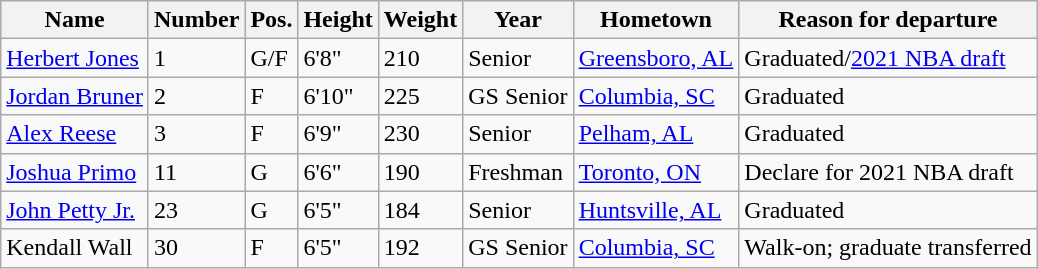<table class="wikitable sortable" border="1">
<tr>
<th>Name</th>
<th>Number</th>
<th>Pos.</th>
<th>Height</th>
<th>Weight</th>
<th>Year</th>
<th>Hometown</th>
<th class="unsortable">Reason for departure</th>
</tr>
<tr>
<td><a href='#'>Herbert Jones</a></td>
<td>1</td>
<td>G/F</td>
<td>6'8"</td>
<td>210</td>
<td>Senior</td>
<td><a href='#'>Greensboro, AL</a></td>
<td>Graduated/<a href='#'>2021 NBA draft</a></td>
</tr>
<tr>
<td><a href='#'>Jordan Bruner</a></td>
<td>2</td>
<td>F</td>
<td>6'10"</td>
<td>225</td>
<td>GS Senior</td>
<td><a href='#'>Columbia, SC</a></td>
<td>Graduated</td>
</tr>
<tr>
<td><a href='#'>Alex Reese</a></td>
<td>3</td>
<td>F</td>
<td>6'9"</td>
<td>230</td>
<td>Senior</td>
<td><a href='#'>Pelham, AL</a></td>
<td>Graduated</td>
</tr>
<tr>
<td><a href='#'>Joshua Primo</a></td>
<td>11</td>
<td>G</td>
<td>6'6"</td>
<td>190</td>
<td>Freshman</td>
<td><a href='#'>Toronto, ON</a></td>
<td>Declare for 2021 NBA draft</td>
</tr>
<tr>
<td><a href='#'>John Petty Jr.</a></td>
<td>23</td>
<td>G</td>
<td>6'5"</td>
<td>184</td>
<td>Senior</td>
<td><a href='#'>Huntsville, AL</a></td>
<td>Graduated</td>
</tr>
<tr>
<td>Kendall Wall</td>
<td>30</td>
<td>F</td>
<td>6'5"</td>
<td>192</td>
<td>GS Senior</td>
<td><a href='#'>Columbia, SC</a></td>
<td>Walk-on; graduate transferred</td>
</tr>
</table>
